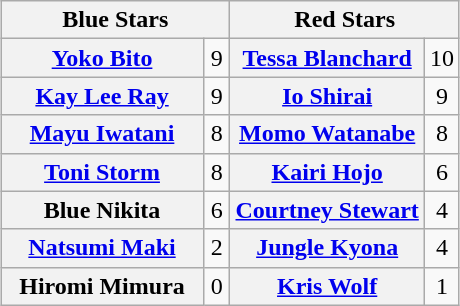<table class="wikitable" style="margin: 1em auto 1em auto;text-align:center">
<tr>
<th colspan="2" style="width:50%">Blue Stars</th>
<th colspan="2" style="width:50%">Red Stars</th>
</tr>
<tr>
<th><a href='#'>Yoko Bito</a></th>
<td>9</td>
<th><a href='#'>Tessa Blanchard</a></th>
<td>10</td>
</tr>
<tr>
<th><a href='#'>Kay Lee Ray</a></th>
<td>9</td>
<th><a href='#'>Io Shirai</a></th>
<td>9</td>
</tr>
<tr>
<th><a href='#'>Mayu Iwatani</a></th>
<td>8</td>
<th><a href='#'>Momo Watanabe</a></th>
<td>8</td>
</tr>
<tr>
<th><a href='#'>Toni Storm</a></th>
<td>8</td>
<th><a href='#'>Kairi Hojo</a></th>
<td>6</td>
</tr>
<tr>
<th>Blue Nikita</th>
<td>6</td>
<th><a href='#'>Courtney Stewart</a></th>
<td>4</td>
</tr>
<tr>
<th><a href='#'>Natsumi Maki</a></th>
<td>2</td>
<th><a href='#'>Jungle Kyona</a></th>
<td>4</td>
</tr>
<tr>
<th>Hiromi Mimura</th>
<td>0</td>
<th><a href='#'>Kris Wolf</a></th>
<td>1</td>
</tr>
</table>
